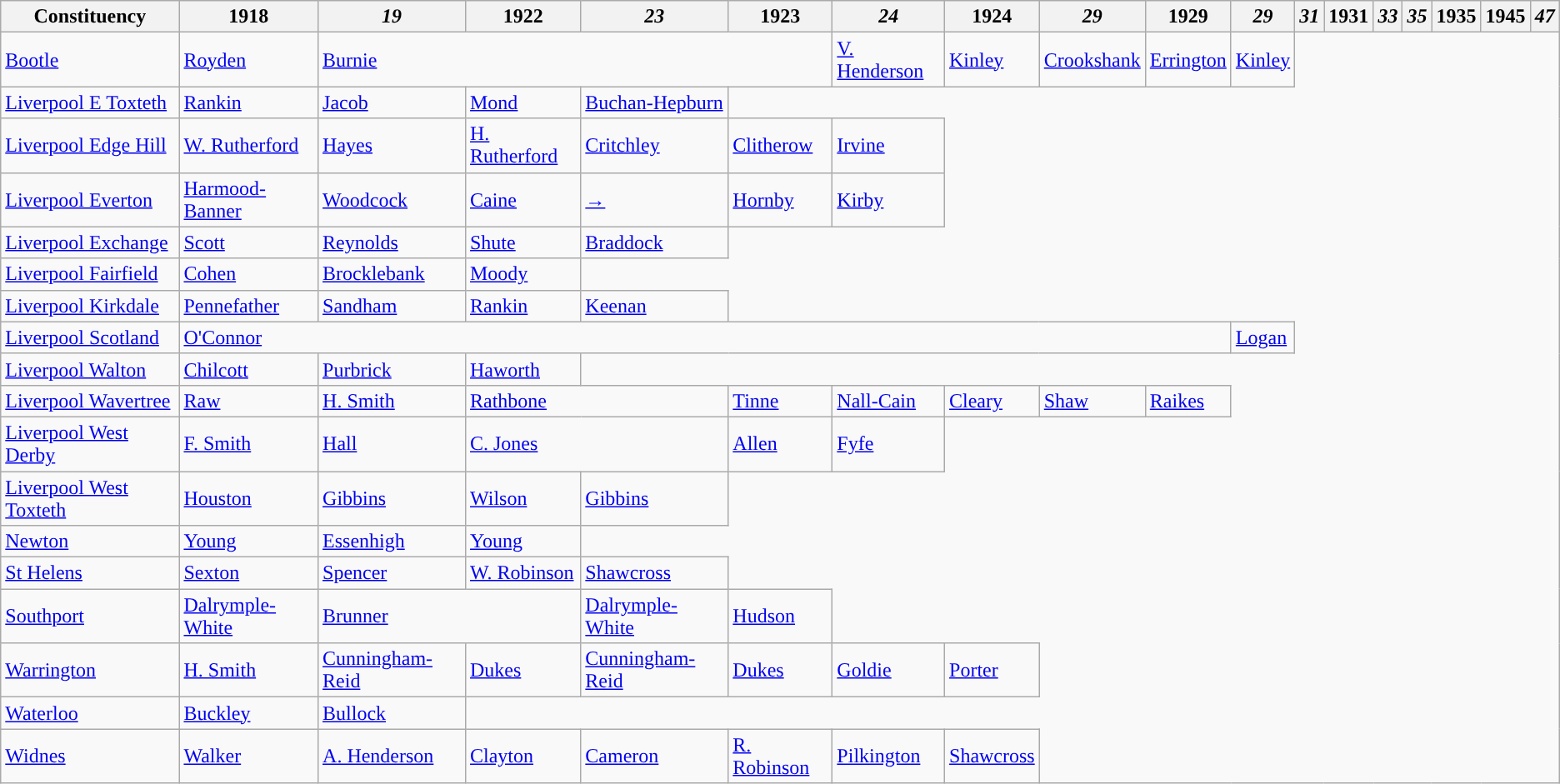<table class="wikitable">
<tr>
<th>Constituency</th>
<th>1918</th>
<th><em>19</em></th>
<th>1922</th>
<th><em>23</em></th>
<th>1923</th>
<th><em>24</em></th>
<th>1924</th>
<th><em>29</em></th>
<th>1929</th>
<th><em>29</em></th>
<th><em>31</em></th>
<th>1931</th>
<th><em>33</em></th>
<th><em>35</em></th>
<th>1935</th>
<th>1945</th>
<th><em>47</em></th>
</tr>
<tr>
<td><a href='#'>Bootle</a></td>
<td><a href='#'>Royden</a></td>
<td colspan="4"><a href='#'>Burnie</a></td>
<td><a href='#'>V. Henderson</a></td>
<td><a href='#'>Kinley</a></td>
<td><a href='#'>Crookshank</a></td>
<td><a href='#'>Errington</a></td>
<td><a href='#'>Kinley</a></td>
</tr>
<tr>
<td><a href='#'>Liverpool E Toxteth</a></td>
<td><a href='#'>Rankin</a></td>
<td><a href='#'>Jacob</a></td>
<td><a href='#'>Mond</a></td>
<td><a href='#'>Buchan-Hepburn</a></td>
</tr>
<tr>
<td><a href='#'>Liverpool Edge Hill</a></td>
<td><a href='#'>W. Rutherford</a></td>
<td><a href='#'>Hayes</a></td>
<td><a href='#'>H. Rutherford</a></td>
<td><a href='#'>Critchley</a></td>
<td><a href='#'>Clitherow</a></td>
<td><a href='#'>Irvine</a></td>
</tr>
<tr>
<td><a href='#'>Liverpool Everton</a></td>
<td><a href='#'>Harmood-Banner</a></td>
<td><a href='#'>Woodcock</a></td>
<td><a href='#'>Caine</a></td>
<td><a href='#'>→</a></td>
<td><a href='#'>Hornby</a></td>
<td><a href='#'>Kirby</a></td>
</tr>
<tr>
<td><a href='#'>Liverpool Exchange</a></td>
<td><a href='#'>Scott</a></td>
<td><a href='#'>Reynolds</a></td>
<td><a href='#'>Shute</a></td>
<td><a href='#'>Braddock</a></td>
</tr>
<tr>
<td><a href='#'>Liverpool Fairfield</a></td>
<td><a href='#'>Cohen</a></td>
<td><a href='#'>Brocklebank</a></td>
<td><a href='#'>Moody</a></td>
</tr>
<tr>
<td><a href='#'>Liverpool Kirkdale</a></td>
<td><a href='#'>Pennefather</a></td>
<td><a href='#'>Sandham</a></td>
<td><a href='#'>Rankin</a></td>
<td><a href='#'>Keenan</a></td>
</tr>
<tr>
<td><a href='#'>Liverpool Scotland</a></td>
<td colspan="9"><a href='#'>O'Connor</a></td>
<td><a href='#'>Logan</a></td>
</tr>
<tr>
<td><a href='#'>Liverpool Walton</a></td>
<td><a href='#'>Chilcott</a></td>
<td><a href='#'>Purbrick</a></td>
<td><a href='#'>Haworth</a></td>
</tr>
<tr>
<td><a href='#'>Liverpool Wavertree</a></td>
<td><a href='#'>Raw</a></td>
<td><a href='#'>H. Smith</a></td>
<td colspan="2"><a href='#'>Rathbone</a></td>
<td><a href='#'>Tinne</a></td>
<td><a href='#'>Nall-Cain</a></td>
<td><a href='#'>Cleary</a></td>
<td><a href='#'>Shaw</a></td>
<td><a href='#'>Raikes</a></td>
</tr>
<tr>
<td><a href='#'>Liverpool West Derby</a></td>
<td><a href='#'>F. Smith</a></td>
<td><a href='#'>Hall</a></td>
<td colspan="2"><a href='#'>C. Jones</a></td>
<td><a href='#'>Allen</a></td>
<td><a href='#'>Fyfe</a></td>
</tr>
<tr>
<td><a href='#'>Liverpool West Toxteth</a></td>
<td><a href='#'>Houston</a></td>
<td><a href='#'>Gibbins</a></td>
<td><a href='#'>Wilson</a></td>
<td><a href='#'>Gibbins</a></td>
</tr>
<tr>
<td><a href='#'>Newton</a></td>
<td><a href='#'>Young</a></td>
<td><a href='#'>Essenhigh</a></td>
<td><a href='#'>Young</a></td>
</tr>
<tr>
<td><a href='#'>St Helens</a></td>
<td><a href='#'>Sexton</a></td>
<td><a href='#'>Spencer</a></td>
<td><a href='#'>W. Robinson</a></td>
<td><a href='#'>Shawcross</a></td>
</tr>
<tr>
<td><a href='#'>Southport</a></td>
<td><a href='#'>Dalrymple-White</a></td>
<td colspan="2"><a href='#'>Brunner</a></td>
<td><a href='#'>Dalrymple-White</a></td>
<td><a href='#'>Hudson</a></td>
</tr>
<tr>
<td><a href='#'>Warrington</a></td>
<td><a href='#'>H. Smith</a></td>
<td><a href='#'>Cunningham-Reid</a></td>
<td><a href='#'>Dukes</a></td>
<td><a href='#'>Cunningham-Reid</a></td>
<td><a href='#'>Dukes</a></td>
<td><a href='#'>Goldie</a></td>
<td><a href='#'>Porter</a></td>
</tr>
<tr>
<td><a href='#'>Waterloo</a></td>
<td><a href='#'>Buckley</a></td>
<td><a href='#'>Bullock</a></td>
</tr>
<tr>
<td><a href='#'>Widnes</a></td>
<td><a href='#'>Walker</a></td>
<td><a href='#'>A. Henderson</a></td>
<td><a href='#'>Clayton</a></td>
<td><a href='#'>Cameron</a></td>
<td><a href='#'>R. Robinson</a></td>
<td><a href='#'>Pilkington</a></td>
<td><a href='#'>Shawcross</a></td>
</tr>
</table>
